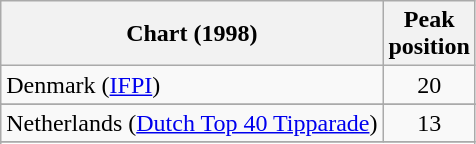<table class="wikitable sortable">
<tr>
<th>Chart (1998)</th>
<th>Peak<br>position</th>
</tr>
<tr>
<td>Denmark (<a href='#'>IFPI</a>)</td>
<td align="center">20</td>
</tr>
<tr>
</tr>
<tr>
</tr>
<tr>
<td>Netherlands (<a href='#'>Dutch Top 40 Tipparade</a>)</td>
<td align="center">13</td>
</tr>
<tr>
</tr>
<tr>
</tr>
<tr>
</tr>
</table>
